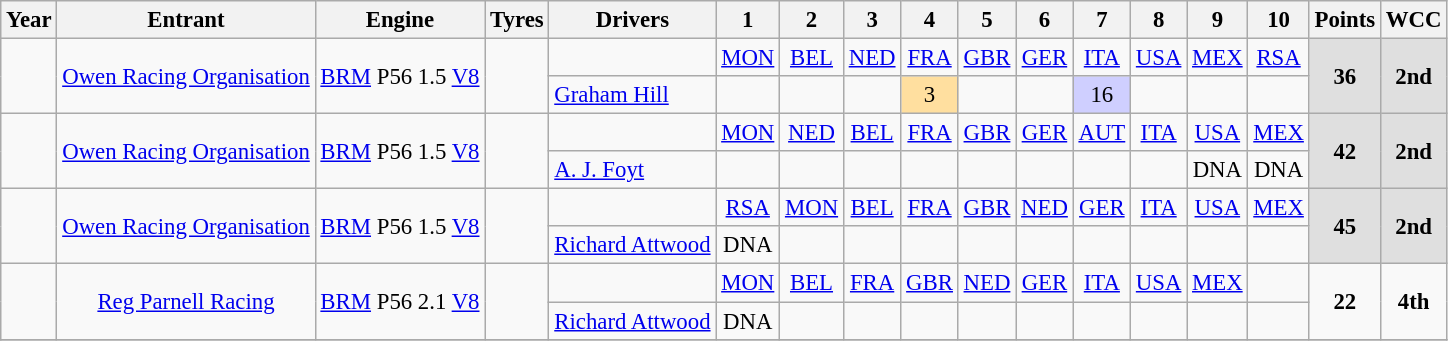<table class="wikitable" style="text-align:center; font-size:95%">
<tr>
<th>Year</th>
<th>Entrant</th>
<th>Engine</th>
<th>Tyres</th>
<th>Drivers</th>
<th>1</th>
<th>2</th>
<th>3</th>
<th>4</th>
<th>5</th>
<th>6</th>
<th>7</th>
<th>8</th>
<th>9</th>
<th>10</th>
<th>Points</th>
<th>WCC</th>
</tr>
<tr>
<td rowspan="2"></td>
<td rowspan="2"><a href='#'>Owen Racing Organisation</a></td>
<td rowspan="2"><a href='#'>BRM</a> P56 1.5 <a href='#'>V8</a></td>
<td rowspan="2"></td>
<td></td>
<td><a href='#'>MON</a></td>
<td><a href='#'>BEL</a></td>
<td><a href='#'>NED</a></td>
<td><a href='#'>FRA</a></td>
<td><a href='#'>GBR</a></td>
<td><a href='#'>GER</a></td>
<td><a href='#'>ITA</a></td>
<td><a href='#'>USA</a></td>
<td><a href='#'>MEX</a></td>
<td><a href='#'>RSA</a></td>
<td rowspan="2" style="background:#DFDFDF;"><strong>36</strong></td>
<td rowspan="2" style="background:#DFDFDF;"><strong>2nd</strong></td>
</tr>
<tr>
<td align="left"><a href='#'>Graham Hill</a></td>
<td></td>
<td></td>
<td></td>
<td style="background:#FFDF9F;">3</td>
<td></td>
<td></td>
<td style="background:#CFCFFF;">16</td>
<td></td>
<td></td>
<td></td>
</tr>
<tr>
<td rowspan="2"></td>
<td rowspan="2"><a href='#'>Owen Racing Organisation</a></td>
<td rowspan="2"><a href='#'>BRM</a> P56 1.5 <a href='#'>V8</a></td>
<td rowspan="2"></td>
<td></td>
<td><a href='#'>MON</a></td>
<td><a href='#'>NED</a></td>
<td><a href='#'>BEL</a></td>
<td><a href='#'>FRA</a></td>
<td><a href='#'>GBR</a></td>
<td><a href='#'>GER</a></td>
<td><a href='#'>AUT</a></td>
<td><a href='#'>ITA</a></td>
<td><a href='#'>USA</a></td>
<td><a href='#'>MEX</a></td>
<td rowspan="2" style="background:#DFDFDF;"><strong>42</strong></td>
<td rowspan="2" style="background:#DFDFDF;"><strong>2nd</strong></td>
</tr>
<tr>
<td align="left"><a href='#'>A. J. Foyt</a></td>
<td></td>
<td></td>
<td></td>
<td></td>
<td></td>
<td></td>
<td></td>
<td></td>
<td>DNA</td>
<td>DNA</td>
</tr>
<tr>
<td rowspan="2"></td>
<td rowspan="2"><a href='#'>Owen Racing Organisation</a></td>
<td rowspan="2"><a href='#'>BRM</a> P56 1.5 <a href='#'>V8</a></td>
<td rowspan="2"></td>
<td></td>
<td><a href='#'>RSA</a></td>
<td><a href='#'>MON</a></td>
<td><a href='#'>BEL</a></td>
<td><a href='#'>FRA</a></td>
<td><a href='#'>GBR</a></td>
<td><a href='#'>NED</a></td>
<td><a href='#'>GER</a></td>
<td><a href='#'>ITA</a></td>
<td><a href='#'>USA</a></td>
<td><a href='#'>MEX</a></td>
<td rowspan="2" style="background:#DFDFDF;"><strong>45</strong></td>
<td rowspan="2" style="background:#DFDFDF;"><strong>2nd</strong></td>
</tr>
<tr>
<td align="left"><a href='#'>Richard Attwood</a></td>
<td>DNA</td>
<td></td>
<td></td>
<td></td>
<td></td>
<td></td>
<td></td>
<td></td>
<td></td>
<td></td>
</tr>
<tr>
<td rowspan="2"></td>
<td rowspan="2"><a href='#'>Reg Parnell Racing</a></td>
<td rowspan="2"><a href='#'>BRM</a> P56 2.1 <a href='#'>V8</a></td>
<td rowspan="2"></td>
<td></td>
<td><a href='#'>MON</a></td>
<td><a href='#'>BEL</a></td>
<td><a href='#'>FRA</a></td>
<td><a href='#'>GBR</a></td>
<td><a href='#'>NED</a></td>
<td><a href='#'>GER</a></td>
<td><a href='#'>ITA</a></td>
<td><a href='#'>USA</a></td>
<td><a href='#'>MEX</a></td>
<td></td>
<td rowspan="2"><strong>22</strong></td>
<td rowspan="2"><strong>4th</strong></td>
</tr>
<tr>
<td align="left"><a href='#'>Richard Attwood</a></td>
<td>DNA</td>
<td></td>
<td></td>
<td></td>
<td></td>
<td></td>
<td></td>
<td></td>
<td></td>
<td></td>
</tr>
<tr>
</tr>
</table>
